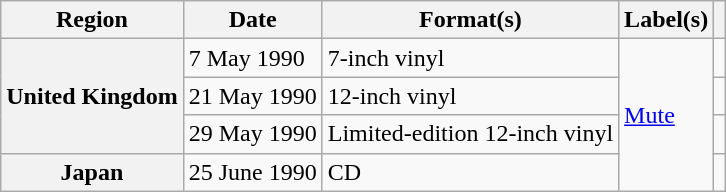<table class="wikitable plainrowheaders">
<tr>
<th scope="col">Region</th>
<th scope="col">Date</th>
<th scope="col">Format(s)</th>
<th scope="col">Label(s)</th>
<th scope="col"></th>
</tr>
<tr>
<th scope="row" rowspan="3">United Kingdom</th>
<td>7 May 1990</td>
<td>7-inch vinyl</td>
<td rowspan="4"><a href='#'>Mute</a></td>
<td></td>
</tr>
<tr>
<td>21 May 1990</td>
<td>12-inch vinyl</td>
<td></td>
</tr>
<tr>
<td>29 May 1990</td>
<td>Limited-edition 12-inch vinyl</td>
<td></td>
</tr>
<tr>
<th scope="row">Japan</th>
<td>25 June 1990</td>
<td>CD</td>
<td></td>
</tr>
</table>
